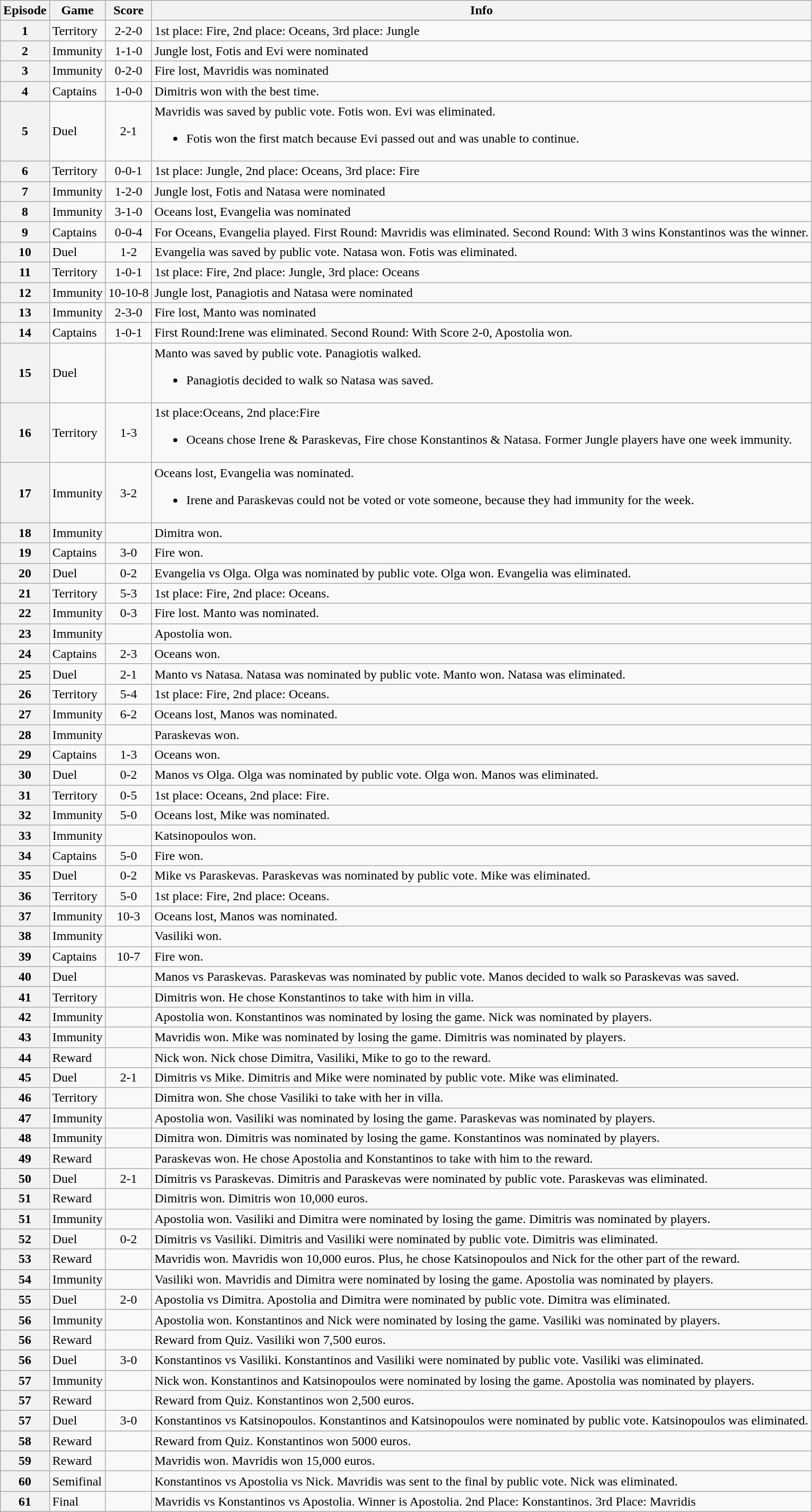<table class="wikitable sortable">
<tr>
<th>Episode</th>
<th>Game</th>
<th>Score</th>
<th>Info</th>
</tr>
<tr>
<th>1</th>
<td>Territory</td>
<td align="center">2-2-0</td>
<td>1st place: Fire, 2nd place: Oceans, 3rd place: Jungle</td>
</tr>
<tr>
<th>2</th>
<td>Immunity</td>
<td align="center">1-1-0</td>
<td>Jungle lost, Fotis and Evi were nominated</td>
</tr>
<tr>
<th>3</th>
<td>Immunity</td>
<td align="center">0-2-0</td>
<td>Fire lost, Mavridis was nominated</td>
</tr>
<tr>
<th>4</th>
<td>Captains</td>
<td align="center">1-0-0</td>
<td>Dimitris won with the best time.</td>
</tr>
<tr>
<th>5</th>
<td>Duel</td>
<td align="center">2-1</td>
<td>Mavridis was saved by public vote. Fotis won. Evi was eliminated.<br><ul><li>Fotis won the first match because Evi passed out and was unable to continue.</li></ul></td>
</tr>
<tr>
<th>6</th>
<td>Territory</td>
<td align="center">0-0-1</td>
<td>1st place: Jungle, 2nd place: Oceans, 3rd place: Fire</td>
</tr>
<tr>
<th>7</th>
<td>Immunity</td>
<td align="center">1-2-0</td>
<td>Jungle lost, Fotis and Natasa were nominated</td>
</tr>
<tr>
<th>8</th>
<td>Immunity</td>
<td align="center">3-1-0</td>
<td>Oceans lost, Evangelia was nominated</td>
</tr>
<tr>
<th>9</th>
<td>Captains</td>
<td align="center">0-0-4</td>
<td>For Oceans, Evangelia played. First Round: Mavridis was eliminated. Second Round: With 3 wins Konstantinos was the winner.</td>
</tr>
<tr>
<th>10</th>
<td>Duel</td>
<td align="center">1-2</td>
<td>Evangelia was saved by public vote. Natasa won. Fotis was eliminated.</td>
</tr>
<tr>
<th>11</th>
<td>Territory</td>
<td align="center">1-0-1</td>
<td>1st place: Fire, 2nd place: Jungle, 3rd place: Oceans</td>
</tr>
<tr>
<th>12</th>
<td>Immunity</td>
<td align="center">10-10-8</td>
<td>Jungle lost, Panagiotis and Natasa were nominated</td>
</tr>
<tr>
<th>13</th>
<td>Immunity</td>
<td align="center">2-3-0</td>
<td>Fire lost, Manto was nominated</td>
</tr>
<tr>
<th>14</th>
<td>Captains</td>
<td align="center">1-0-1</td>
<td>First Round:Irene was eliminated. Second Round: With Score 2-0, Apostolia won.</td>
</tr>
<tr>
<th>15</th>
<td>Duel</td>
<td></td>
<td>Manto was saved by public vote. Panagiotis walked.<br><ul><li>Panagiotis decided to walk so Natasa was saved.</li></ul></td>
</tr>
<tr>
<th>16</th>
<td>Territory</td>
<td align="center">1-3</td>
<td>1st place:Oceans, 2nd place:Fire<br><ul><li>Oceans chose Irene & Paraskevas, Fire chose Konstantinos & Natasa. Former Jungle players have one week immunity.</li></ul></td>
</tr>
<tr>
<th>17</th>
<td>Immunity</td>
<td align="center">3-2</td>
<td>Oceans lost, Evangelia was nominated.<br><ul><li>Irene and Paraskevas could not be voted or vote someone, because they had immunity for the week.</li></ul></td>
</tr>
<tr>
<th>18</th>
<td>Immunity</td>
<td></td>
<td>Dimitra won.</td>
</tr>
<tr>
<th>19</th>
<td>Captains</td>
<td align="center">3-0</td>
<td>Fire won.</td>
</tr>
<tr>
<th>20</th>
<td>Duel</td>
<td align="center">0-2</td>
<td>Evangelia vs Olga. Olga was nominated by public vote. Olga won. Evangelia was eliminated.</td>
</tr>
<tr>
<th>21</th>
<td>Territory</td>
<td align="center">5-3</td>
<td>1st place: Fire, 2nd place: Oceans.</td>
</tr>
<tr>
<th>22</th>
<td>Immunity</td>
<td align="center">0-3</td>
<td>Fire lost. Manto was nominated.</td>
</tr>
<tr>
<th>23</th>
<td>Immunity</td>
<td></td>
<td>Apostolia won.</td>
</tr>
<tr>
<th>24</th>
<td>Captains</td>
<td align="center">2-3</td>
<td>Oceans won.</td>
</tr>
<tr>
<th>25</th>
<td>Duel</td>
<td align="center">2-1</td>
<td>Manto vs Natasa. Natasa was nominated by public vote. Manto won. Natasa was eliminated.</td>
</tr>
<tr>
<th>26</th>
<td>Territory</td>
<td align="center">5-4</td>
<td>1st place: Fire, 2nd place: Oceans.</td>
</tr>
<tr>
<th>27</th>
<td>Immunity</td>
<td align="center">6-2</td>
<td>Oceans lost, Manos was nominated.</td>
</tr>
<tr>
<th>28</th>
<td>Immunity</td>
<td></td>
<td>Paraskevas won.</td>
</tr>
<tr>
<th>29</th>
<td>Captains</td>
<td align="center">1-3</td>
<td>Oceans won.</td>
</tr>
<tr>
<th>30</th>
<td>Duel</td>
<td align="center">0-2</td>
<td>Manos vs Olga. Olga was nominated by public vote. Olga won. Manos was eliminated.</td>
</tr>
<tr>
<th>31</th>
<td>Territory</td>
<td align="center">0-5</td>
<td>1st place: Oceans, 2nd place: Fire.</td>
</tr>
<tr>
<th>32</th>
<td>Immunity</td>
<td align="center">5-0</td>
<td>Oceans lost, Mike was nominated.</td>
</tr>
<tr>
<th>33</th>
<td>Immunity</td>
<td></td>
<td>Katsinopoulos won.</td>
</tr>
<tr>
<th>34</th>
<td>Captains</td>
<td align="center">5-0</td>
<td>Fire won.</td>
</tr>
<tr>
<th>35</th>
<td>Duel</td>
<td align="center">0-2</td>
<td>Mike vs Paraskevas. Paraskevas was nominated by public vote. Mike was eliminated.</td>
</tr>
<tr>
<th>36</th>
<td>Territory</td>
<td align="center">5-0</td>
<td>1st place: Fire, 2nd place: Oceans.</td>
</tr>
<tr>
<th>37</th>
<td>Immunity</td>
<td align="center">10-3</td>
<td>Oceans lost, Manos was nominated.</td>
</tr>
<tr>
<th>38</th>
<td>Immunity</td>
<td></td>
<td>Vasiliki won.</td>
</tr>
<tr>
<th>39</th>
<td>Captains</td>
<td align="center">10-7</td>
<td>Fire won.</td>
</tr>
<tr>
<th>40</th>
<td>Duel</td>
<td></td>
<td>Manos vs Paraskevas. Paraskevas was nominated by public vote. Manos decided to walk so Paraskevas was saved.</td>
</tr>
<tr>
<th>41</th>
<td>Territory</td>
<td></td>
<td>Dimitris won. He chose Konstantinos to take with him in villa.</td>
</tr>
<tr>
<th>42</th>
<td>Immunity</td>
<td></td>
<td>Apostolia won. Konstantinos was nominated by losing the game. Nick was nominated by players.</td>
</tr>
<tr>
<th>43</th>
<td>Immunity</td>
<td></td>
<td>Mavridis won. Mike was nominated by losing the game. Dimitris was nominated by players.</td>
</tr>
<tr>
<th>44</th>
<td>Reward</td>
<td></td>
<td>Nick won. Nick chose Dimitra, Vasiliki, Mike to go to the reward.</td>
</tr>
<tr>
<th>45</th>
<td>Duel</td>
<td align="center">2-1</td>
<td>Dimitris vs Mike. Dimitris and Mike were nominated by public vote. Mike was eliminated.</td>
</tr>
<tr>
<th>46</th>
<td>Territory</td>
<td></td>
<td>Dimitra won. She chose Vasiliki to take with her in villa.</td>
</tr>
<tr>
<th>47</th>
<td>Immunity</td>
<td></td>
<td>Apostolia won. Vasiliki was nominated by losing the game. Paraskevas was nominated by players.</td>
</tr>
<tr>
<th>48</th>
<td>Immunity</td>
<td></td>
<td>Dimitra won. Dimitris was nominated by losing the game. Konstantinos was nominated by players.</td>
</tr>
<tr>
<th>49</th>
<td>Reward</td>
<td></td>
<td>Paraskevas won. He chose Apostolia and Konstantinos to take with him to the reward.</td>
</tr>
<tr>
<th>50</th>
<td>Duel</td>
<td align="center">2-1</td>
<td>Dimitris vs Paraskevas. Dimitris and Paraskevas were nominated by public vote. Paraskevas was eliminated.</td>
</tr>
<tr>
<th>51</th>
<td>Reward</td>
<td></td>
<td>Dimitris won. Dimitris won 10,000 euros.</td>
</tr>
<tr>
<th>51</th>
<td>Immunity</td>
<td></td>
<td>Apostolia won. Vasiliki and Dimitra were nominated by losing the game. Dimitris was nominated by players.</td>
</tr>
<tr>
<th>52</th>
<td>Duel</td>
<td align="center">0-2</td>
<td>Dimitris vs Vasiliki. Dimitris and Vasiliki were nominated by public vote. Dimitris was eliminated.</td>
</tr>
<tr>
<th>53</th>
<td>Reward</td>
<td></td>
<td>Mavridis won. Mavridis won 10,000 euros. Plus, he chose Katsinopoulos and Nick for the other part of the reward.</td>
</tr>
<tr>
<th>54</th>
<td>Immunity</td>
<td></td>
<td>Vasiliki won. Mavridis and Dimitra were nominated by losing the game. Apostolia was nominated by players.</td>
</tr>
<tr>
<th>55</th>
<td>Duel</td>
<td align="center">2-0</td>
<td>Apostolia vs Dimitra. Apostolia and Dimitra were nominated by public vote. Dimitra was eliminated.</td>
</tr>
<tr>
<th>56</th>
<td>Immunity</td>
<td></td>
<td>Apostolia won. Konstantinos and Nick were nominated by losing the game. Vasiliki was nominated by players.</td>
</tr>
<tr>
<th>56</th>
<td>Reward</td>
<td></td>
<td>Reward from Quiz. Vasiliki won 7,500 euros.</td>
</tr>
<tr>
<th>56</th>
<td>Duel</td>
<td align="center">3-0</td>
<td>Konstantinos vs Vasiliki. Konstantinos and Vasiliki were nominated by public vote. Vasiliki was eliminated.</td>
</tr>
<tr>
<th>57</th>
<td>Immunity</td>
<td></td>
<td>Nick won. Konstantinos and Katsinopoulos were nominated by losing the game. Apostolia was nominated by players.</td>
</tr>
<tr>
<th>57</th>
<td>Reward</td>
<td></td>
<td>Reward from Quiz. Konstantinos won 2,500 euros.</td>
</tr>
<tr>
<th>57</th>
<td>Duel</td>
<td align="center">3-0</td>
<td>Konstantinos vs Katsinopoulos. Konstantinos and Katsinopoulos were nominated by public vote. Katsinopoulos was eliminated.</td>
</tr>
<tr>
<th>58</th>
<td>Reward</td>
<td></td>
<td>Reward from Quiz. Konstantinos won 5000 euros.</td>
</tr>
<tr>
<th>59</th>
<td>Reward</td>
<td></td>
<td>Mavridis won. Mavridis won 15,000 euros.</td>
</tr>
<tr>
<th>60</th>
<td>Semifinal</td>
<td></td>
<td>Konstantinos vs Apostolia vs Nick. Mavridis was sent to the final by public vote. Nick was eliminated.</td>
</tr>
<tr>
<th>61</th>
<td>Final</td>
<td></td>
<td>Mavridis vs Konstantinos vs Apostolia. Winner is Apostolia. 2nd Place: Konstantinos. 3rd Place: Mavridis</td>
</tr>
</table>
